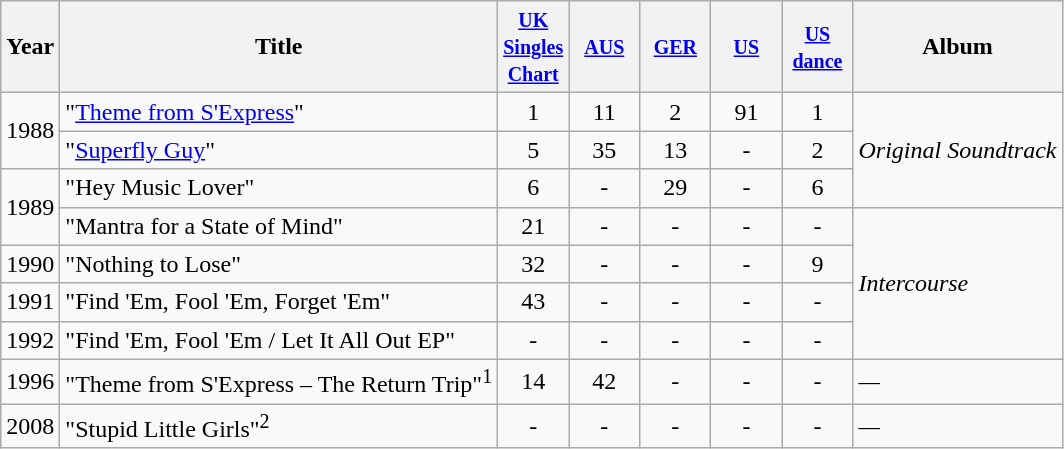<table class="wikitable">
<tr>
<th>Year</th>
<th>Title</th>
<th width="40"><small><a href='#'>UK Singles Chart</a></small></th>
<th width="40"><small><a href='#'>AUS</a></small></th>
<th width="40"><small><a href='#'>GER</a></small></th>
<th width="40"><small><a href='#'>US</a></small></th>
<th width="40"><small><a href='#'>US dance</a></small></th>
<th>Album</th>
</tr>
<tr>
<td rowspan="2">1988</td>
<td>"<a href='#'>Theme from S'Express</a>"</td>
<td align="center">1</td>
<td align="center">11</td>
<td align="center">2</td>
<td align="center">91</td>
<td align="center">1</td>
<td rowspan="3"><em>Original Soundtrack</em></td>
</tr>
<tr>
<td>"<a href='#'>Superfly Guy</a>"</td>
<td align="center">5</td>
<td align="center">35</td>
<td align="center">13</td>
<td align="center">-</td>
<td align="center">2</td>
</tr>
<tr>
<td rowspan="2">1989</td>
<td>"Hey Music Lover"</td>
<td align="center">6</td>
<td align="center">-</td>
<td align="center">29</td>
<td align="center">-</td>
<td align="center">6</td>
</tr>
<tr>
<td>"Mantra for a State of Mind"</td>
<td align="center">21</td>
<td align="center">-</td>
<td align="center">-</td>
<td align="center">-</td>
<td align="center">-</td>
<td rowspan="4"><em>Intercourse</em></td>
</tr>
<tr>
<td>1990</td>
<td>"Nothing to Lose"</td>
<td align="center">32</td>
<td align="center">-</td>
<td align="center">-</td>
<td align="center">-</td>
<td align="center">9</td>
</tr>
<tr>
<td>1991</td>
<td>"Find 'Em, Fool 'Em, Forget 'Em"</td>
<td align="center">43</td>
<td align="center">-</td>
<td align="center">-</td>
<td align="center">-</td>
<td align="center">-</td>
</tr>
<tr>
<td>1992</td>
<td>"Find 'Em, Fool 'Em / Let It All Out EP"</td>
<td align="center">-</td>
<td align="center">-</td>
<td align="center">-</td>
<td align="center">-</td>
<td align="center">-</td>
</tr>
<tr>
<td>1996</td>
<td>"Theme from S'Express – The Return Trip"<sup>1</sup></td>
<td align="center">14</td>
<td align="center">42</td>
<td align="center">-</td>
<td align="center">-</td>
<td align="center">-</td>
<td><em>—</em></td>
</tr>
<tr>
<td>2008</td>
<td>"Stupid Little Girls"<sup>2</sup></td>
<td align="center">-</td>
<td align="center">-</td>
<td align="center">-</td>
<td align="center">-</td>
<td align="center">-</td>
<td><em>—</em></td>
</tr>
</table>
